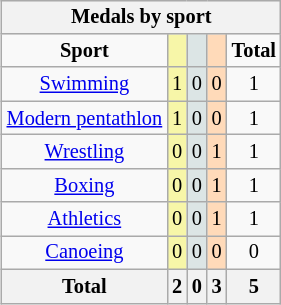<table class="wikitable" style="font-size:85%; float:right">
<tr bgcolor=#efefef>
<th colspan=7>Medals by sport</th>
</tr>
<tr align=center>
<td><strong>Sport</strong></td>
<td bgcolor=#f7f6a8></td>
<td bgcolor=#dce5e5></td>
<td bgcolor=#ffdab9></td>
<td><strong>Total</strong></td>
</tr>
<tr align=center>
<td><a href='#'>Swimming</a></td>
<td bgcolor=#f7f6a8>1</td>
<td bgcolor=#dce5e5>0</td>
<td bgcolor=#ffdab9>0</td>
<td>1</td>
</tr>
<tr align=center>
<td><a href='#'>Modern pentathlon</a></td>
<td bgcolor=#f7f6a8>1</td>
<td bgcolor=#dce5e5>0</td>
<td bgcolor=#ffdab9>0</td>
<td>1</td>
</tr>
<tr align=center>
<td><a href='#'>Wrestling</a></td>
<td bgcolor=#f7f6a8>0</td>
<td bgcolor=#dce5e5>0</td>
<td bgcolor=#ffdab9>1</td>
<td>1</td>
</tr>
<tr align=center>
<td><a href='#'>Boxing</a></td>
<td bgcolor=#f7f6a8>0</td>
<td bgcolor=#dce5e5>0</td>
<td bgcolor=#ffdab9>1</td>
<td>1</td>
</tr>
<tr align=center>
<td><a href='#'>Athletics</a></td>
<td bgcolor=#f7f6a8>0</td>
<td bgcolor=#dce5e5>0</td>
<td bgcolor=#ffdab9>1</td>
<td>1</td>
</tr>
<tr align=center>
<td><a href='#'>Canoeing</a></td>
<td bgcolor=#f7f6a8>0</td>
<td bgcolor=#dce5e5>0</td>
<td bgcolor=#ffdab9>0</td>
<td>0</td>
</tr>
<tr align=center>
<th>Total</th>
<th bgcolor=gold>2</th>
<th bgcolor=silver>0</th>
<th bgcolor=#c96>3</th>
<th>5</th>
</tr>
</table>
